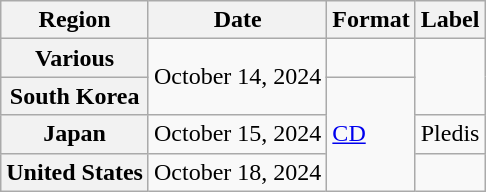<table class="wikitable plainrowheaders">
<tr>
<th scope="col">Region</th>
<th scope="col">Date</th>
<th scope="col">Format</th>
<th scope="col">Label</th>
</tr>
<tr>
<th scope="row">Various </th>
<td rowspan="2">October 14, 2024</td>
<td></td>
<td rowspan="2"></td>
</tr>
<tr>
<th scope="row">South Korea</th>
<td rowspan="3"><a href='#'>CD</a></td>
</tr>
<tr>
<th scope="row">Japan</th>
<td>October 15, 2024</td>
<td>Pledis</td>
</tr>
<tr>
<th scope="row">United States</th>
<td>October 18, 2024</td>
<td></td>
</tr>
</table>
